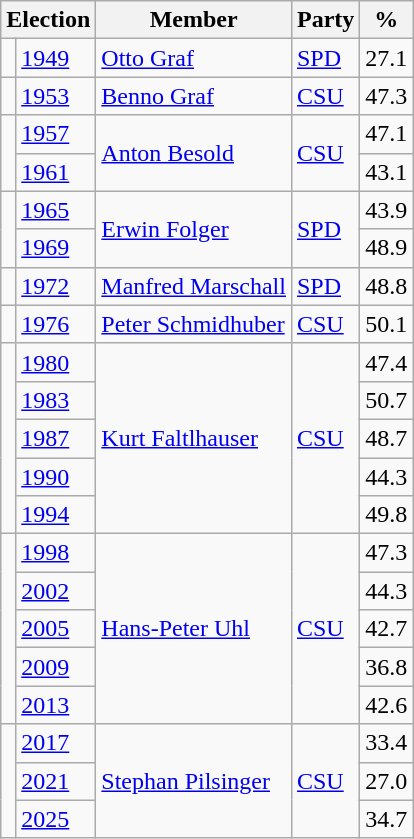<table class=wikitable>
<tr>
<th colspan=2>Election</th>
<th>Member</th>
<th>Party</th>
<th>%</th>
</tr>
<tr>
<td bgcolor=></td>
<td><a href='#'>1949</a></td>
<td><a href='#'>Otto Graf</a></td>
<td><a href='#'>SPD</a></td>
<td align=right>27.1</td>
</tr>
<tr>
<td bgcolor=></td>
<td><a href='#'>1953</a></td>
<td><a href='#'>Benno Graf</a></td>
<td><a href='#'>CSU</a></td>
<td align=right>47.3</td>
</tr>
<tr>
<td rowspan=2 bgcolor=></td>
<td><a href='#'>1957</a></td>
<td rowspan=2><a href='#'>Anton Besold</a></td>
<td rowspan=2><a href='#'>CSU</a></td>
<td align=right>47.1</td>
</tr>
<tr>
<td><a href='#'>1961</a></td>
<td align=right>43.1</td>
</tr>
<tr>
<td rowspan=2 bgcolor=></td>
<td><a href='#'>1965</a></td>
<td rowspan=2><a href='#'>Erwin Folger</a></td>
<td rowspan=2><a href='#'>SPD</a></td>
<td align=right>43.9</td>
</tr>
<tr>
<td><a href='#'>1969</a></td>
<td align=right>48.9</td>
</tr>
<tr>
<td bgcolor=></td>
<td><a href='#'>1972</a></td>
<td><a href='#'>Manfred Marschall</a></td>
<td><a href='#'>SPD</a></td>
<td align=right>48.8</td>
</tr>
<tr>
<td bgcolor=></td>
<td><a href='#'>1976</a></td>
<td><a href='#'>Peter Schmidhuber</a></td>
<td><a href='#'>CSU</a></td>
<td align=right>50.1</td>
</tr>
<tr>
<td rowspan=5 bgcolor=></td>
<td><a href='#'>1980</a></td>
<td rowspan=5><a href='#'>Kurt Faltlhauser</a></td>
<td rowspan=5><a href='#'>CSU</a></td>
<td align=right>47.4</td>
</tr>
<tr>
<td><a href='#'>1983</a></td>
<td align=right>50.7</td>
</tr>
<tr>
<td><a href='#'>1987</a></td>
<td align=right>48.7</td>
</tr>
<tr>
<td><a href='#'>1990</a></td>
<td align=right>44.3</td>
</tr>
<tr>
<td><a href='#'>1994</a></td>
<td align=right>49.8</td>
</tr>
<tr>
<td rowspan=5 bgcolor=></td>
<td><a href='#'>1998</a></td>
<td rowspan=5><a href='#'>Hans-Peter Uhl</a></td>
<td rowspan=5><a href='#'>CSU</a></td>
<td align=right>47.3</td>
</tr>
<tr>
<td><a href='#'>2002</a></td>
<td align=right>44.3</td>
</tr>
<tr>
<td><a href='#'>2005</a></td>
<td align=right>42.7</td>
</tr>
<tr>
<td><a href='#'>2009</a></td>
<td align=right>36.8</td>
</tr>
<tr>
<td><a href='#'>2013</a></td>
<td align=right>42.6</td>
</tr>
<tr>
<td rowspan=3 bgcolor=></td>
<td><a href='#'>2017</a></td>
<td rowspan=3><a href='#'>Stephan Pilsinger</a></td>
<td rowspan=3><a href='#'>CSU</a></td>
<td align=right>33.4</td>
</tr>
<tr>
<td><a href='#'>2021</a></td>
<td align=right>27.0</td>
</tr>
<tr>
<td><a href='#'>2025</a></td>
<td align=right>34.7</td>
</tr>
</table>
